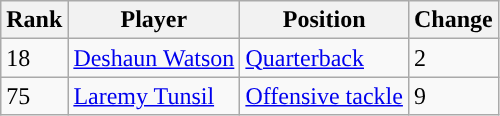<table class="wikitable">
<tr>
<th>Rank</th>
<th>Player</th>
<th>Position</th>
<th>Change</th>
</tr>
<tr>
<td>18</td>
<td><a href='#'>Deshaun Watson</a></td>
<td><a href='#'>Quarterback</a></td>
<td>2</td>
</tr>
<tr>
<td>75</td>
<td><a href='#'>Laremy Tunsil</a></td>
<td><a href='#'>Offensive tackle</a></td>
<td>9</td>
</tr>
</table>
